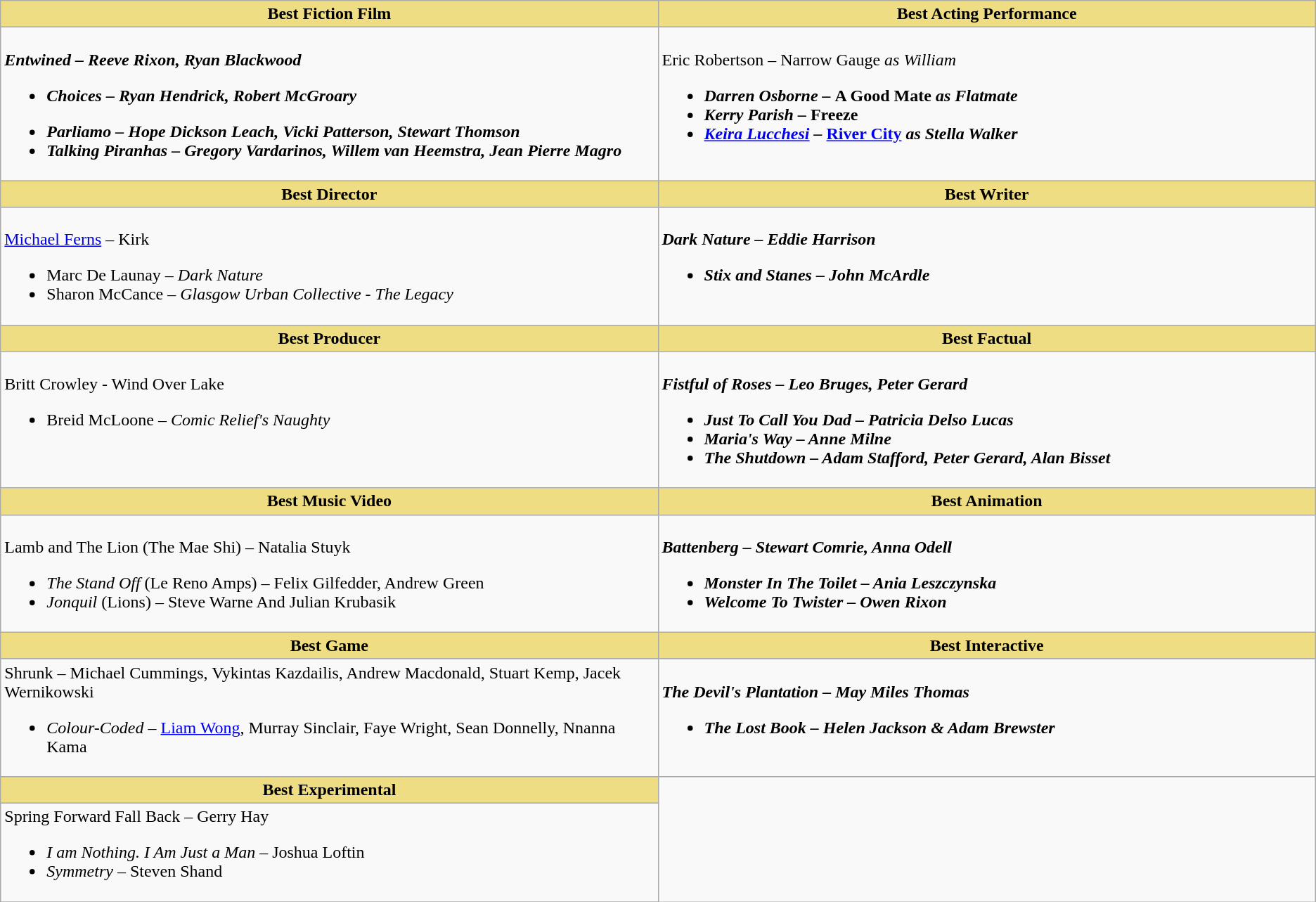<table class=wikitable>
<tr>
<th style="background:#EEDD82; width:50%">Best Fiction Film</th>
<th style="background:#EEDD82; width:50%">Best Acting Performance</th>
</tr>
<tr>
<td valign="top"><br><strong><em>Entwined<em> – Reeve Rixon, Ryan Blackwood<strong><ul><li></em>Choices<em> – Ryan Hendrick, Robert McGroary</li></ul><ul><li></em>Parliamo<em> – Hope Dickson Leach, Vicki Patterson, Stewart Thomson</li><li></em>Talking Piranhas<em> – Gregory Vardarinos, Willem van Heemstra, Jean Pierre Magro</li></ul></td>
<td valign="top"><br></strong>Eric Robertson – </em>Narrow Gauge<em> as William<strong><ul><li>Darren Osborne – </em>A Good Mate<em> as Flatmate</li><li>Kerry Parish – </em>Freeze<em></li><li><a href='#'>Keira Lucchesi</a> – </em><a href='#'>River City</a><em> as Stella Walker</li></ul></td>
</tr>
<tr>
<th style="background:#EEDD82; width:50%">Best Director</th>
<th style="background:#EEDD82; width:50%">Best Writer</th>
</tr>
<tr>
<td valign="top"><br></strong><a href='#'>Michael Ferns</a> – </em>Kirk</em></strong><ul><li>Marc De Launay – <em>Dark Nature</em></li><li>Sharon McCance – <em>Glasgow Urban Collective - The Legacy</em></li></ul></td>
<td valign="top"><br><strong><em>Dark Nature<em> – Eddie Harrison<strong><ul><li></em>Stix and Stanes<em> – John McArdle</li></ul></td>
</tr>
<tr>
<th style="background:#EEDD82; width:50%">Best Producer</th>
<th style="background:#EEDD82; width:50%">Best Factual</th>
</tr>
<tr>
<td valign="top"><br></strong>Britt Crowley - </em>Wind Over Lake</em></strong><ul><li>Breid McLoone – <em>Comic Relief's Naughty</em></li></ul></td>
<td valign="top"><br><strong><em>Fistful of Roses<em> – Leo Bruges, Peter Gerard<strong><ul><li></em>Just To Call You Dad<em> – Patricia Delso Lucas</li><li></em>Maria's Way<em> – Anne Milne</li><li></em>The Shutdown<em> – Adam Stafford, Peter Gerard, Alan Bisset</li></ul></td>
</tr>
<tr>
<th style="background:#EEDD82; width:50%">Best Music Video</th>
<th style="background:#EEDD82; width:50%">Best Animation</th>
</tr>
<tr>
<td valign="top"><br></em></strong>Lamb and The Lion</em> (The Mae Shi) – Natalia Stuyk</strong><ul><li><em>The Stand Off</em> (Le Reno Amps) – Felix Gilfedder, Andrew Green</li><li><em>Jonquil</em> (Lions) – Steve Warne And Julian Krubasik</li></ul></td>
<td valign="top"><br><strong><em>Battenberg<em> – Stewart Comrie, Anna Odell<strong><ul><li></em>Monster In The Toilet<em> – Ania Leszczynska</li><li></em>Welcome To Twister<em> – Owen Rixon</li></ul></td>
</tr>
<tr>
<th style="background:#EEDD82; width:50%">Best Game</th>
<th style="background:#EEDD82; width:50%">Best Interactive</th>
</tr>
<tr>
<td valign="top"></em></strong>Shrunk</em> – Michael Cummings, Vykintas Kazdailis, Andrew Macdonald, Stuart Kemp, Jacek Wernikowski</strong><br><ul><li><em>Colour-Coded</em> – <a href='#'>Liam Wong</a>, Murray Sinclair, Faye Wright, Sean Donnelly, Nnanna Kama</li></ul></td>
<td valign="top"><br><strong><em>The Devil's Plantation<em> – May Miles Thomas<strong><ul><li></em>The Lost Book<em> – Helen Jackson & Adam Brewster</li></ul></td>
</tr>
<tr>
<th style="background:#EEDD82; width:50%">Best Experimental</th>
</tr>
<tr>
<td valign="top"></em></strong>Spring Forward Fall Back</em> – Gerry Hay</strong><br><ul><li><em>I am Nothing. I Am Just a Man</em> – Joshua Loftin</li><li><em>Symmetry</em> – Steven Shand</li></ul></td>
</tr>
<tr>
</tr>
</table>
